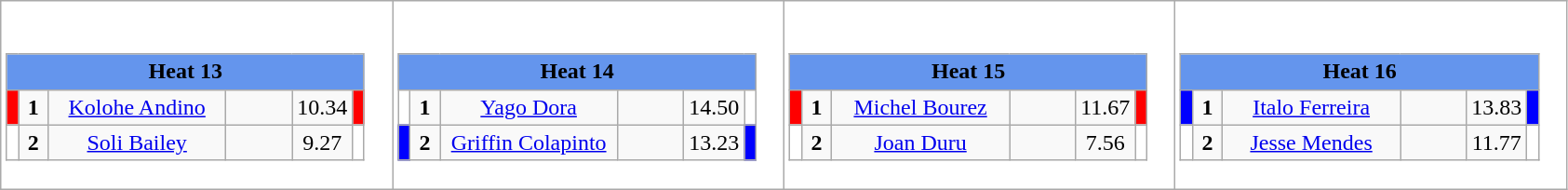<table class="wikitable" style="background:#fff;">
<tr>
<td><div><br><table class="wikitable">
<tr>
<td colspan="6"  style="text-align:center; background:#6495ed;"><strong>Heat 13</strong></td>
</tr>
<tr>
<td style="width:01px; background: #f00;"></td>
<td style="width:14px; text-align:center;"><strong>1</strong></td>
<td style="width:120px; text-align:center;"><a href='#'>Kolohe Andino</a></td>
<td style="width:40px; text-align:center;"></td>
<td style="width:20px; text-align:center;">10.34</td>
<td style="width:01px; background: #f00;"></td>
</tr>
<tr>
<td style="width:01px; background: #fff;"></td>
<td style="width:14px; text-align:center;"><strong>2</strong></td>
<td style="width:120px; text-align:center;"><a href='#'>Soli Bailey</a></td>
<td style="width:40px; text-align:center;"></td>
<td style="width:20px; text-align:center;">9.27</td>
<td style="width:01px; background: #fff;"></td>
</tr>
</table>
</div></td>
<td><div><br><table class="wikitable">
<tr>
<td colspan="6"  style="text-align:center; background:#6495ed;"><strong>Heat 14</strong></td>
</tr>
<tr>
<td style="width:01px; background: #fff;"></td>
<td style="width:14px; text-align:center;"><strong>1</strong></td>
<td style="width:120px; text-align:center;"><a href='#'>Yago Dora</a></td>
<td style="width:40px; text-align:center;"></td>
<td style="width:20px; text-align:center;">14.50</td>
<td style="width:01px; background: #fff;"></td>
</tr>
<tr>
<td style="width:01px; background: #00f;"></td>
<td style="width:14px; text-align:center;"><strong>2</strong></td>
<td style="width:120px; text-align:center;"><a href='#'>Griffin Colapinto</a></td>
<td style="width:40px; text-align:center;"></td>
<td style="width:20px; text-align:center;">13.23</td>
<td style="width:01px; background: #00f;"></td>
</tr>
</table>
</div></td>
<td><div><br><table class="wikitable">
<tr>
<td colspan="6"  style="text-align:center; background:#6495ed;"><strong>Heat 15</strong></td>
</tr>
<tr>
<td style="width:01px; background: #f00;"></td>
<td style="width:14px; text-align:center;"><strong>1</strong></td>
<td style="width:120px; text-align:center;"><a href='#'>Michel Bourez</a></td>
<td style="width:40px; text-align:center;"></td>
<td style="width:20px; text-align:center;">11.67</td>
<td style="width:01px; background: #f00;"></td>
</tr>
<tr>
<td style="width:01px; background: #fff;"></td>
<td style="width:14px; text-align:center;"><strong>2</strong></td>
<td style="width:120px; text-align:center;"><a href='#'>Joan Duru</a></td>
<td style="width:40px; text-align:center;"></td>
<td style="width:20px; text-align:center;">7.56</td>
<td style="width:01px; background: #fff;"></td>
</tr>
</table>
</div></td>
<td><div><br><table class="wikitable">
<tr>
<td colspan="6"  style="text-align:center; background:#6495ed;"><strong>Heat 16</strong></td>
</tr>
<tr>
<td style="width:01px; background: #00f;"></td>
<td style="width:14px; text-align:center;"><strong>1</strong></td>
<td style="width:120px; text-align:center;"><a href='#'>Italo Ferreira</a></td>
<td style="width:40px; text-align:center;"></td>
<td style="width:20px; text-align:center;">13.83</td>
<td style="width:01px; background: #00f;"></td>
</tr>
<tr>
<td style="width:01px; background: #fff;"></td>
<td style="width:14px; text-align:center;"><strong>2</strong></td>
<td style="width:120px; text-align:center;"><a href='#'>Jesse Mendes</a></td>
<td style="width:40px; text-align:center;"></td>
<td style="width:20px; text-align:center;">11.77</td>
<td style="width:01px; background: #fff;"></td>
</tr>
</table>
</div></td>
</tr>
</table>
